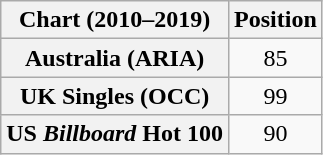<table class="wikitable sortable plainrowheaders" style="text-align:center">
<tr>
<th scope="col">Chart (2010–2019)</th>
<th scope="col">Position</th>
</tr>
<tr>
<th scope="row">Australia (ARIA)</th>
<td>85</td>
</tr>
<tr>
<th scope="row">UK Singles (OCC)</th>
<td>99</td>
</tr>
<tr>
<th scope="row">US <em>Billboard</em> Hot 100</th>
<td>90</td>
</tr>
</table>
